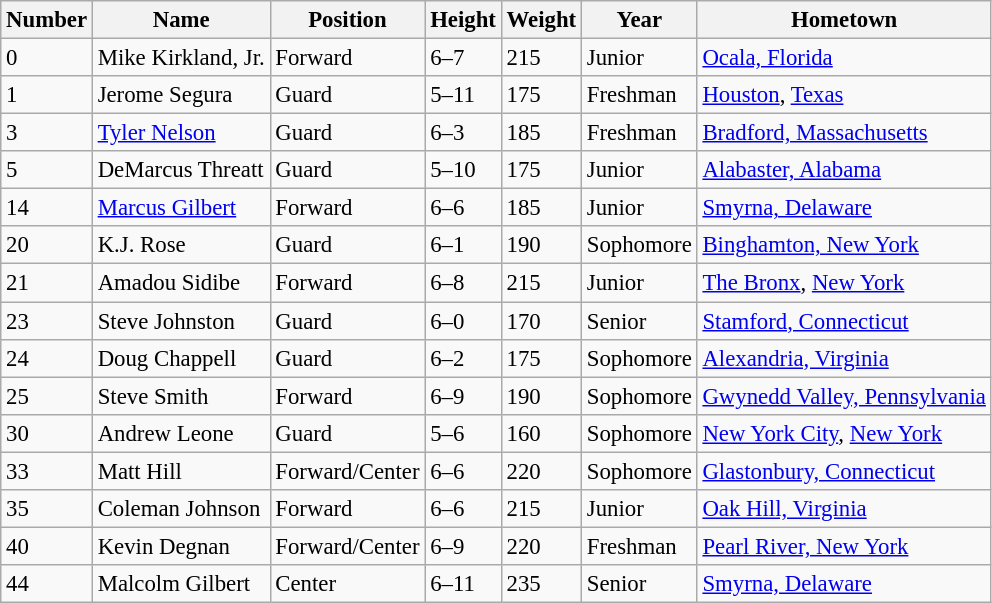<table class="wikitable sortable" style="font-size: 95%;">
<tr>
<th>Number</th>
<th>Name</th>
<th>Position</th>
<th>Height</th>
<th>Weight</th>
<th>Year</th>
<th>Hometown</th>
</tr>
<tr>
<td>0</td>
<td>Mike Kirkland, Jr.</td>
<td>Forward</td>
<td>6–7</td>
<td>215</td>
<td>Junior</td>
<td><a href='#'>Ocala, Florida</a></td>
</tr>
<tr>
<td>1</td>
<td>Jerome Segura</td>
<td>Guard</td>
<td>5–11</td>
<td>175</td>
<td>Freshman</td>
<td><a href='#'>Houston</a>, <a href='#'>Texas</a></td>
</tr>
<tr>
<td>3</td>
<td><a href='#'>Tyler Nelson</a></td>
<td>Guard</td>
<td>6–3</td>
<td>185</td>
<td>Freshman</td>
<td><a href='#'>Bradford, Massachusetts</a></td>
</tr>
<tr>
<td>5</td>
<td>DeMarcus Threatt</td>
<td>Guard</td>
<td>5–10</td>
<td>175</td>
<td>Junior</td>
<td><a href='#'>Alabaster, Alabama</a></td>
</tr>
<tr>
<td>14</td>
<td><a href='#'>Marcus Gilbert</a></td>
<td>Forward</td>
<td>6–6</td>
<td>185</td>
<td>Junior</td>
<td><a href='#'>Smyrna, Delaware</a></td>
</tr>
<tr>
<td>20</td>
<td>K.J. Rose</td>
<td>Guard</td>
<td>6–1</td>
<td>190</td>
<td>Sophomore</td>
<td><a href='#'>Binghamton, New York</a></td>
</tr>
<tr>
<td>21</td>
<td>Amadou Sidibe</td>
<td>Forward</td>
<td>6–8</td>
<td>215</td>
<td>Junior</td>
<td><a href='#'>The Bronx</a>, <a href='#'>New York</a></td>
</tr>
<tr>
<td>23</td>
<td>Steve Johnston</td>
<td>Guard</td>
<td>6–0</td>
<td>170</td>
<td>Senior</td>
<td><a href='#'>Stamford, Connecticut</a></td>
</tr>
<tr>
<td>24</td>
<td>Doug Chappell</td>
<td>Guard</td>
<td>6–2</td>
<td>175</td>
<td>Sophomore</td>
<td><a href='#'>Alexandria, Virginia</a></td>
</tr>
<tr>
<td>25</td>
<td>Steve Smith</td>
<td>Forward</td>
<td>6–9</td>
<td>190</td>
<td>Sophomore</td>
<td><a href='#'>Gwynedd Valley, Pennsylvania</a></td>
</tr>
<tr>
<td>30</td>
<td>Andrew Leone</td>
<td>Guard</td>
<td>5–6</td>
<td>160</td>
<td>Sophomore</td>
<td><a href='#'>New York City</a>, <a href='#'>New York</a></td>
</tr>
<tr>
<td>33</td>
<td>Matt Hill</td>
<td>Forward/Center</td>
<td>6–6</td>
<td>220</td>
<td>Sophomore</td>
<td><a href='#'>Glastonbury, Connecticut</a></td>
</tr>
<tr>
<td>35</td>
<td>Coleman Johnson</td>
<td>Forward</td>
<td>6–6</td>
<td>215</td>
<td>Junior</td>
<td><a href='#'>Oak Hill, Virginia</a></td>
</tr>
<tr>
<td>40</td>
<td>Kevin Degnan</td>
<td>Forward/Center</td>
<td>6–9</td>
<td>220</td>
<td>Freshman</td>
<td><a href='#'>Pearl River, New York</a></td>
</tr>
<tr>
<td>44</td>
<td>Malcolm Gilbert</td>
<td>Center</td>
<td>6–11</td>
<td>235</td>
<td>Senior</td>
<td><a href='#'>Smyrna, Delaware</a></td>
</tr>
</table>
